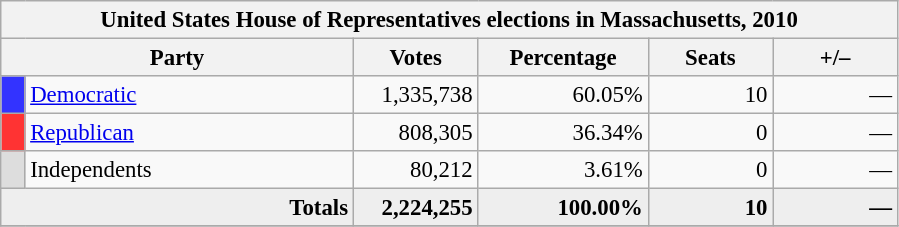<table class="wikitable" style="font-size: 95%;">
<tr>
<th colspan="6">United States House of Representatives elections in Massachusetts, 2010</th>
</tr>
<tr>
<th colspan=2 style="width: 15em">Party</th>
<th style="width: 5em">Votes</th>
<th style="width: 7em">Percentage</th>
<th style="width: 5em">Seats</th>
<th style="width: 5em">+/–</th>
</tr>
<tr>
<th style="background-color:#3333FF; width: 3px"></th>
<td style="width: 130px"><a href='#'>Democratic</a></td>
<td align="right">1,335,738</td>
<td align="right">60.05%</td>
<td align="right">10</td>
<td align="right">—</td>
</tr>
<tr>
<th style="background-color:#FF3333; width: 3px"></th>
<td style="width: 130px"><a href='#'>Republican</a></td>
<td align="right">808,305</td>
<td align="right">36.34%</td>
<td align="right">0</td>
<td align="right">—</td>
</tr>
<tr>
<th style="background-color:#DDDDDD; width: 3px"></th>
<td style="width: 130px">Independents</td>
<td align="right">80,212</td>
<td align="right">3.61%</td>
<td align="right">0</td>
<td align="right">—</td>
</tr>
<tr bgcolor="#EEEEEE">
<td colspan="2" align="right"><strong>Totals</strong></td>
<td align="right"><strong>2,224,255</strong></td>
<td align="right"><strong>100.00%</strong></td>
<td align="right"><strong>10</strong></td>
<td align="right"><strong>—</strong></td>
</tr>
<tr bgcolor="#EEEEEE">
</tr>
</table>
